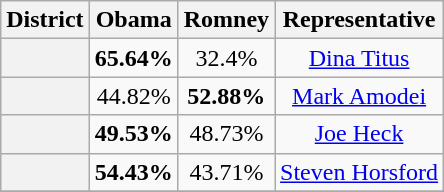<table class=wikitable>
<tr>
<th>District</th>
<th>Obama</th>
<th>Romney</th>
<th>Representative</th>
</tr>
<tr align=center>
<th></th>
<td><strong>65.64%</strong></td>
<td>32.4%</td>
<td><a href='#'>Dina Titus</a></td>
</tr>
<tr align=center>
<th></th>
<td>44.82%</td>
<td><strong>52.88%</strong></td>
<td><a href='#'>Mark Amodei</a></td>
</tr>
<tr align=center>
<th></th>
<td><strong>49.53%</strong></td>
<td>48.73%</td>
<td><a href='#'>Joe Heck</a></td>
</tr>
<tr align=center>
<th></th>
<td><strong>54.43%</strong></td>
<td>43.71%</td>
<td><a href='#'>Steven Horsford</a></td>
</tr>
<tr align=center>
</tr>
</table>
